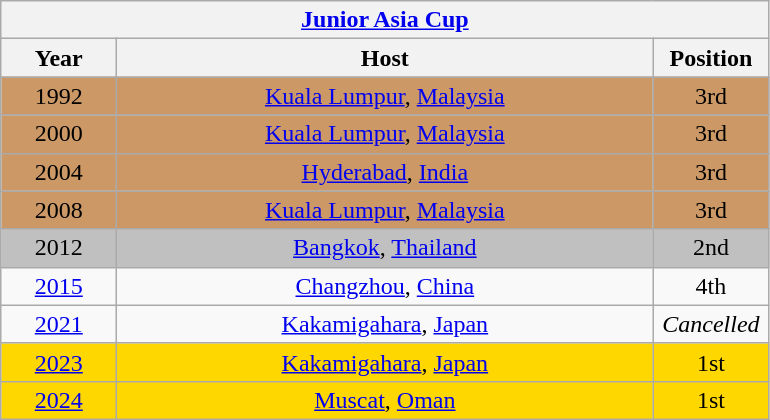<table class="wikitable" style="text-align: center;">
<tr>
<th colspan=3><a href='#'>Junior Asia Cup</a></th>
</tr>
<tr>
<th style="width: 70px;">Year</th>
<th style="width: 350px;">Host</th>
<th style="width: 70px;">Position</th>
</tr>
<tr bgcolor=cc9966>
<td>1992</td>
<td> <a href='#'>Kuala Lumpur</a>, <a href='#'>Malaysia</a></td>
<td>3rd</td>
</tr>
<tr bgcolor=cc9966>
<td>2000</td>
<td> <a href='#'>Kuala Lumpur</a>, <a href='#'>Malaysia</a></td>
<td>3rd</td>
</tr>
<tr bgcolor=cc9966>
<td>2004</td>
<td> <a href='#'>Hyderabad</a>, <a href='#'>India</a></td>
<td>3rd</td>
</tr>
<tr bgcolor=cc9966>
<td>2008</td>
<td> <a href='#'>Kuala Lumpur</a>, <a href='#'>Malaysia</a></td>
<td>3rd</td>
</tr>
<tr bgcolor=silver>
<td>2012</td>
<td> <a href='#'>Bangkok</a>, <a href='#'>Thailand</a></td>
<td>2nd</td>
</tr>
<tr>
<td><a href='#'>2015</a></td>
<td> <a href='#'>Changzhou</a>, <a href='#'>China</a></td>
<td>4th</td>
</tr>
<tr>
<td><a href='#'>2021</a></td>
<td> <a href='#'>Kakamigahara</a>, <a href='#'>Japan</a></td>
<td><em>Cancelled</em></td>
</tr>
<tr bgcolor=gold>
<td><a href='#'>2023</a></td>
<td> <a href='#'>Kakamigahara</a>, <a href='#'>Japan</a></td>
<td>1st</td>
</tr>
<tr bgcolor=gold>
<td><a href='#'>2024</a></td>
<td> <a href='#'>Muscat</a>, <a href='#'>Oman</a></td>
<td>1st</td>
</tr>
</table>
